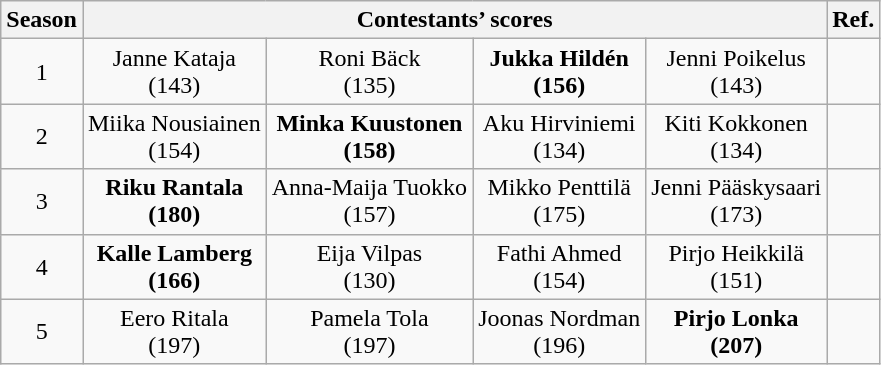<table Class="wikitable" style="text-align:center">
<tr>
<th>Season</th>
<th colspan=4>Contestants’ scores</th>
<th>Ref.</th>
</tr>
<tr>
<td>1</td>
<td>Janne Kataja<br>(143)</td>
<td>Roni Bäck<br>(135)</td>
<td><strong>Jukka Hildén<br>(156)</strong></td>
<td>Jenni Poikelus<br>(143)</td>
<td></td>
</tr>
<tr>
<td>2</td>
<td>Miika Nousiainen<br>(154)</td>
<td><strong>Minka Kuustonen<br>(158)</strong></td>
<td>Aku Hirviniemi<br>(134)</td>
<td>Kiti Kokkonen<br>(134)</td>
<td></td>
</tr>
<tr>
<td>3</td>
<td><strong>Riku Rantala<br>(180)</strong></td>
<td>Anna-Maija Tuokko<br>(157)</td>
<td>Mikko Penttilä<br>(175)</td>
<td>Jenni Pääskysaari<br>(173)</td>
<td></td>
</tr>
<tr>
<td>4</td>
<td><strong>Kalle Lamberg<br>(166)</strong></td>
<td>Eija Vilpas<br>(130)</td>
<td>Fathi Ahmed<br>(154)</td>
<td>Pirjo Heikkilä<br>(151)</td>
<td></td>
</tr>
<tr>
<td>5</td>
<td>Eero Ritala<br>(197)</td>
<td>Pamela Tola<br>(197)</td>
<td>Joonas Nordman<br>(196)</td>
<td><strong>Pirjo Lonka<br>(207)</strong></td>
</tr>
</table>
